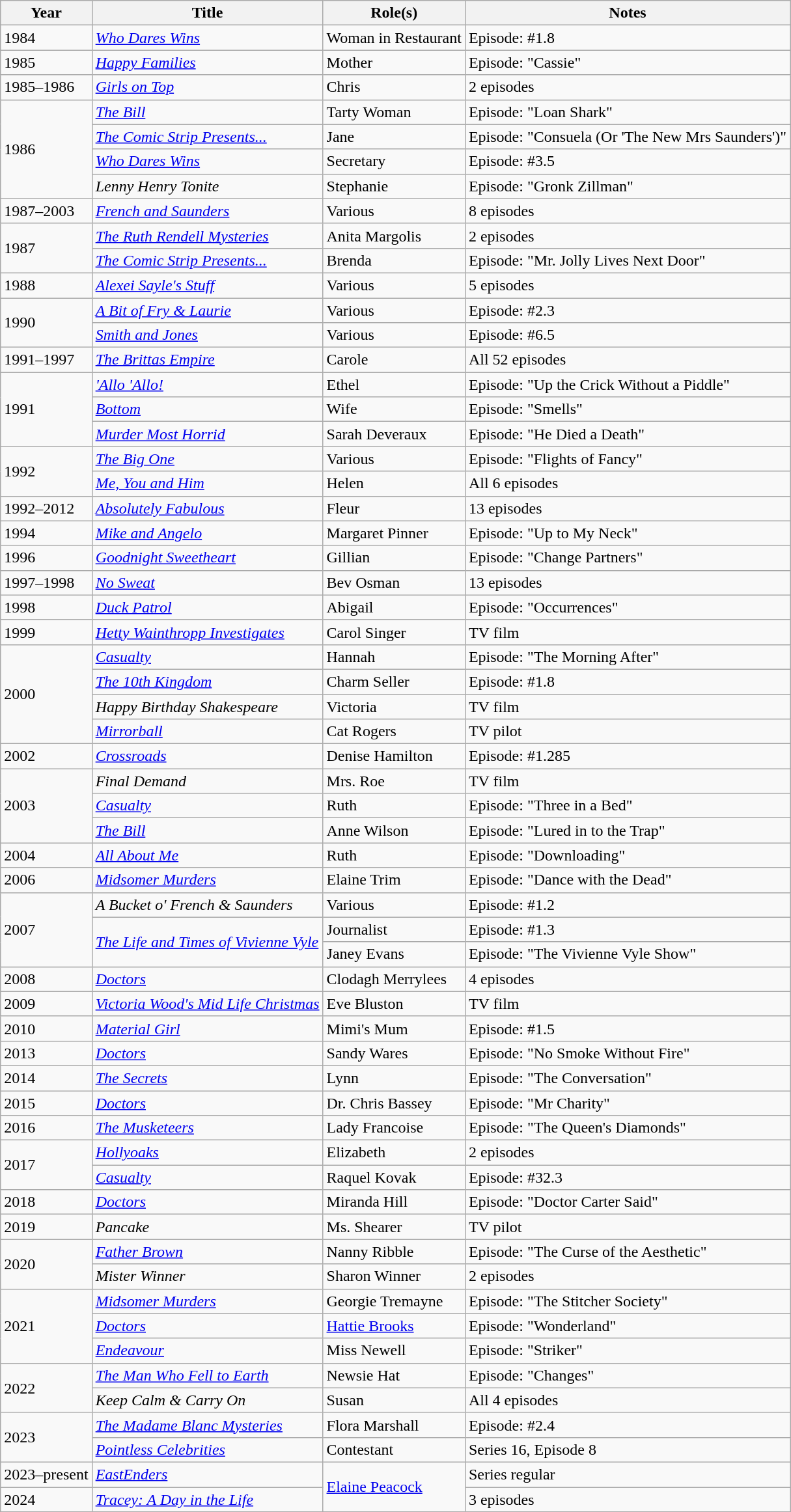<table class="wikitable">
<tr>
<th>Year</th>
<th>Title</th>
<th>Role(s)</th>
<th>Notes</th>
</tr>
<tr>
<td>1984</td>
<td><em><a href='#'>Who Dares Wins</a></em></td>
<td>Woman in Restaurant</td>
<td>Episode: #1.8</td>
</tr>
<tr>
<td>1985</td>
<td><em><a href='#'>Happy Families</a></em></td>
<td>Mother</td>
<td>Episode: "Cassie"</td>
</tr>
<tr>
<td>1985–1986</td>
<td><em><a href='#'>Girls on Top</a></em></td>
<td>Chris</td>
<td>2 episodes</td>
</tr>
<tr>
<td rowspan="4">1986</td>
<td><em><a href='#'>The Bill</a></em></td>
<td>Tarty Woman</td>
<td>Episode: "Loan Shark"</td>
</tr>
<tr>
<td><em><a href='#'>The Comic Strip Presents...</a></em></td>
<td>Jane</td>
<td>Episode: "Consuela (Or 'The New Mrs Saunders')"</td>
</tr>
<tr>
<td><em><a href='#'>Who Dares Wins</a></em></td>
<td>Secretary</td>
<td>Episode: #3.5</td>
</tr>
<tr>
<td><em>Lenny Henry Tonite</em></td>
<td>Stephanie</td>
<td>Episode: "Gronk Zillman"</td>
</tr>
<tr>
<td>1987–2003</td>
<td><em><a href='#'>French and Saunders</a></em></td>
<td>Various</td>
<td>8 episodes</td>
</tr>
<tr>
<td rowspan="2">1987</td>
<td><em><a href='#'>The Ruth Rendell Mysteries</a></em></td>
<td>Anita Margolis</td>
<td>2 episodes</td>
</tr>
<tr>
<td><em><a href='#'>The Comic Strip Presents...</a></em></td>
<td>Brenda</td>
<td>Episode: "Mr. Jolly Lives Next Door"</td>
</tr>
<tr>
<td>1988</td>
<td><em><a href='#'>Alexei Sayle's Stuff</a></em></td>
<td>Various</td>
<td>5 episodes</td>
</tr>
<tr>
<td rowspan="2">1990</td>
<td><em><a href='#'>A Bit of Fry & Laurie</a></em></td>
<td>Various</td>
<td>Episode: #2.3</td>
</tr>
<tr>
<td><em><a href='#'>Smith and Jones</a></em></td>
<td>Various</td>
<td>Episode: #6.5</td>
</tr>
<tr>
<td>1991–1997</td>
<td><em><a href='#'>The Brittas Empire</a></em></td>
<td>Carole</td>
<td>All 52 episodes</td>
</tr>
<tr>
<td rowspan="3">1991</td>
<td><em><a href='#'>'Allo 'Allo!</a></em></td>
<td>Ethel</td>
<td>Episode: "Up the Crick Without a Piddle"</td>
</tr>
<tr>
<td><em><a href='#'>Bottom</a></em></td>
<td>Wife</td>
<td>Episode: "Smells"</td>
</tr>
<tr>
<td><em><a href='#'>Murder Most Horrid</a></em></td>
<td>Sarah Deveraux</td>
<td>Episode: "He Died a Death"</td>
</tr>
<tr>
<td rowspan="2">1992</td>
<td><em><a href='#'>The Big One</a></em></td>
<td>Various</td>
<td>Episode: "Flights of Fancy"</td>
</tr>
<tr>
<td><em><a href='#'>Me, You and Him</a></em></td>
<td>Helen</td>
<td>All 6 episodes</td>
</tr>
<tr>
<td>1992–2012</td>
<td><em><a href='#'>Absolutely Fabulous</a></em></td>
<td>Fleur</td>
<td>13 episodes</td>
</tr>
<tr>
<td>1994</td>
<td><em><a href='#'>Mike and Angelo</a></em></td>
<td>Margaret Pinner</td>
<td>Episode: "Up to My Neck"</td>
</tr>
<tr>
<td>1996</td>
<td><em><a href='#'>Goodnight Sweetheart</a></em></td>
<td>Gillian</td>
<td>Episode: "Change Partners"</td>
</tr>
<tr>
<td>1997–1998</td>
<td><em><a href='#'>No Sweat</a></em></td>
<td>Bev Osman</td>
<td>13 episodes</td>
</tr>
<tr>
<td>1998</td>
<td><em><a href='#'>Duck Patrol</a></em></td>
<td>Abigail</td>
<td>Episode: "Occurrences"</td>
</tr>
<tr>
<td>1999</td>
<td><em><a href='#'>Hetty Wainthropp Investigates</a></em></td>
<td>Carol Singer</td>
<td>TV film</td>
</tr>
<tr>
<td rowspan="4">2000</td>
<td><em><a href='#'>Casualty</a></em></td>
<td>Hannah</td>
<td>Episode: "The Morning After"</td>
</tr>
<tr>
<td><em><a href='#'>The 10th Kingdom</a></em></td>
<td>Charm Seller</td>
<td>Episode: #1.8</td>
</tr>
<tr>
<td><em>Happy Birthday Shakespeare</em></td>
<td>Victoria</td>
<td>TV film</td>
</tr>
<tr>
<td><em><a href='#'>Mirrorball</a></em></td>
<td>Cat Rogers</td>
<td>TV pilot</td>
</tr>
<tr>
<td>2002</td>
<td><em><a href='#'>Crossroads</a></em></td>
<td>Denise Hamilton</td>
<td>Episode: #1.285</td>
</tr>
<tr>
<td rowspan="3">2003</td>
<td><em>Final Demand</em></td>
<td>Mrs. Roe</td>
<td>TV film</td>
</tr>
<tr>
<td><em><a href='#'>Casualty</a></em></td>
<td>Ruth</td>
<td>Episode: "Three in a Bed"</td>
</tr>
<tr>
<td><em><a href='#'>The Bill</a></em></td>
<td>Anne Wilson</td>
<td>Episode: "Lured in to the Trap"</td>
</tr>
<tr>
<td>2004</td>
<td><em><a href='#'>All About Me</a></em></td>
<td>Ruth</td>
<td>Episode: "Downloading"</td>
</tr>
<tr>
<td>2006</td>
<td><em><a href='#'>Midsomer Murders</a></em></td>
<td>Elaine Trim</td>
<td>Episode: "Dance with the Dead"</td>
</tr>
<tr>
<td rowspan="3">2007</td>
<td><em>A Bucket o' French & Saunders</em></td>
<td>Various</td>
<td>Episode: #1.2</td>
</tr>
<tr>
<td rowspan="2"><em><a href='#'>The Life and Times of Vivienne Vyle</a></em></td>
<td>Journalist</td>
<td>Episode: #1.3</td>
</tr>
<tr>
<td>Janey Evans</td>
<td>Episode: "The Vivienne Vyle Show"</td>
</tr>
<tr>
<td>2008</td>
<td><em><a href='#'>Doctors</a></em></td>
<td>Clodagh Merrylees</td>
<td>4 episodes</td>
</tr>
<tr>
<td>2009</td>
<td><em><a href='#'>Victoria Wood's Mid Life Christmas</a></em></td>
<td>Eve Bluston</td>
<td>TV film</td>
</tr>
<tr>
<td>2010</td>
<td><em><a href='#'>Material Girl</a></em></td>
<td>Mimi's Mum</td>
<td>Episode: #1.5</td>
</tr>
<tr>
<td>2013</td>
<td><em><a href='#'>Doctors</a></em></td>
<td>Sandy Wares</td>
<td>Episode: "No Smoke Without Fire"</td>
</tr>
<tr>
<td>2014</td>
<td><em><a href='#'>The Secrets</a></em></td>
<td>Lynn</td>
<td>Episode: "The Conversation"</td>
</tr>
<tr>
<td>2015</td>
<td><em><a href='#'>Doctors</a></em></td>
<td>Dr. Chris Bassey</td>
<td>Episode: "Mr Charity"</td>
</tr>
<tr>
<td>2016</td>
<td><em><a href='#'>The Musketeers</a></em></td>
<td>Lady Francoise</td>
<td>Episode: "The Queen's Diamonds"</td>
</tr>
<tr>
<td rowspan="2">2017</td>
<td><em><a href='#'>Hollyoaks</a></em></td>
<td>Elizabeth</td>
<td>2 episodes</td>
</tr>
<tr>
<td><em><a href='#'>Casualty</a></em></td>
<td>Raquel Kovak</td>
<td>Episode: #32.3</td>
</tr>
<tr>
<td>2018</td>
<td><em><a href='#'>Doctors</a></em></td>
<td>Miranda Hill</td>
<td>Episode: "Doctor Carter Said"</td>
</tr>
<tr>
<td>2019</td>
<td><em>Pancake</em></td>
<td>Ms. Shearer</td>
<td>TV pilot</td>
</tr>
<tr>
<td rowspan="2">2020</td>
<td><em><a href='#'>Father Brown</a></em></td>
<td>Nanny Ribble</td>
<td>Episode: "The Curse of the Aesthetic"</td>
</tr>
<tr>
<td><em>Mister Winner</em></td>
<td>Sharon Winner</td>
<td>2 episodes</td>
</tr>
<tr>
<td rowspan="3">2021</td>
<td><em><a href='#'>Midsomer Murders</a></em></td>
<td>Georgie Tremayne</td>
<td>Episode: "The Stitcher Society"</td>
</tr>
<tr>
<td><em><a href='#'>Doctors</a></em></td>
<td><a href='#'>Hattie Brooks</a></td>
<td>Episode: "Wonderland"</td>
</tr>
<tr>
<td><em><a href='#'>Endeavour</a></em></td>
<td>Miss Newell</td>
<td>Episode: "Striker"</td>
</tr>
<tr>
<td rowspan="2">2022</td>
<td><em><a href='#'>The Man Who Fell to Earth</a></em></td>
<td>Newsie Hat</td>
<td>Episode: "Changes"</td>
</tr>
<tr>
<td><em>Keep Calm & Carry On</em></td>
<td>Susan</td>
<td>All 4 episodes</td>
</tr>
<tr>
<td rowspan="2">2023</td>
<td><em><a href='#'>The Madame Blanc Mysteries</a></em></td>
<td>Flora Marshall</td>
<td>Episode: #2.4</td>
</tr>
<tr>
<td><em><a href='#'>Pointless Celebrities</a></em></td>
<td>Contestant</td>
<td>Series 16, Episode 8</td>
</tr>
<tr>
<td>2023–present</td>
<td><em><a href='#'>EastEnders</a></em></td>
<td rowspan=2><a href='#'>Elaine Peacock</a></td>
<td>Series regular</td>
</tr>
<tr>
<td>2024</td>
<td><em><a href='#'>Tracey: A Day in the Life</a></em></td>
<td>3 episodes</td>
</tr>
</table>
